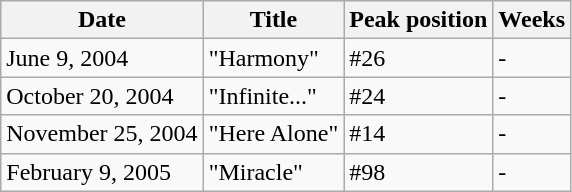<table class="wikitable">
<tr>
<th align="left">Date</th>
<th align="left">Title</th>
<th align="left">Peak position</th>
<th align="left">Weeks</th>
</tr>
<tr>
<td align="left">June 9, 2004</td>
<td align="left">"Harmony"</td>
<td align="left">#26</td>
<td align="left">-</td>
</tr>
<tr>
<td align="left">October 20, 2004</td>
<td align="left">"Infinite..."</td>
<td align="left">#24</td>
<td align="left">-</td>
</tr>
<tr>
<td align="left">November 25, 2004</td>
<td align="left">"Here Alone"</td>
<td align="left">#14</td>
<td align="left">-</td>
</tr>
<tr>
<td align="left">February 9, 2005</td>
<td align="left">"Miracle"</td>
<td align="left">#98</td>
<td align="left">-</td>
</tr>
</table>
